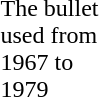<table width="80">
<tr>
<td></td>
</tr>
<tr>
<td><div>The bullet used from 1967 to 1979</div></td>
</tr>
</table>
